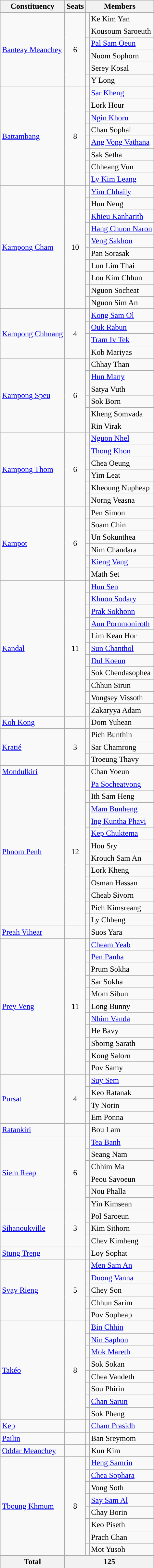<table class="wikitable sortable">
<tr>
<th>Constituency</th>
<th>Seats</th>
<th colspan="2">Members</th>
</tr>
<tr>
<td rowspan="6"><a href='#'>Banteay Meanchey</a></td>
<td rowspan="6" style="text-align:center">6</td>
<td style="background-color:"></td>
<td>Ke Kim Yan</td>
</tr>
<tr>
<td style="background-color:"></td>
<td>Kousoum Saroeuth</td>
</tr>
<tr>
<td style="background-color:"></td>
<td><a href='#'>Pal Sam Oeun</a></td>
</tr>
<tr>
<td style="background-color:"></td>
<td>Nuom Sophorn</td>
</tr>
<tr>
<td style="background-color:"></td>
<td>Serey Kosal</td>
</tr>
<tr>
<td style="background-color:"></td>
<td>Y Long</td>
</tr>
<tr>
<td rowspan="8"><a href='#'>Battambang</a></td>
<td rowspan="8" style="text-align:center">8</td>
<td style="background-color:"></td>
<td><a href='#'>Sar Kheng</a></td>
</tr>
<tr>
<td style="background-color:"></td>
<td>Lork Hour</td>
</tr>
<tr>
<td style="background-color:"></td>
<td><a href='#'>Ngin Khorn</a></td>
</tr>
<tr>
<td style="background-color:"></td>
<td>Chan Sophal</td>
</tr>
<tr>
<td style="background-color:"></td>
<td><a href='#'>Ang Vong Vathana</a></td>
</tr>
<tr>
<td style="background-color:"></td>
<td>Sak Setha</td>
</tr>
<tr>
<td style="background-color:"></td>
<td>Chheang Vun</td>
</tr>
<tr>
<td style="background-color:"></td>
<td><a href='#'>Ly Kim Leang</a></td>
</tr>
<tr>
<td rowspan="10"><a href='#'>Kampong Cham</a></td>
<td rowspan="10" style="text-align:center">10</td>
<td style="background-color:"></td>
<td><a href='#'>Yim Chhaily</a></td>
</tr>
<tr>
<td style="background-color:"></td>
<td>Hun Neng</td>
</tr>
<tr>
<td style="background-color:"></td>
<td><a href='#'>Khieu Kanharith</a></td>
</tr>
<tr>
<td style="background-color:"></td>
<td><a href='#'>Hang Chuon Naron</a></td>
</tr>
<tr>
<td style="background-color:"></td>
<td><a href='#'>Veng Sakhon</a></td>
</tr>
<tr>
<td style="background-color:"></td>
<td>Pan Sorasak</td>
</tr>
<tr>
<td style="background-color:"></td>
<td>Lun Lim Thai</td>
</tr>
<tr>
<td style="background-color:"></td>
<td>Lou Kim Chhun</td>
</tr>
<tr>
<td style="background-color:"></td>
<td>Nguon Socheat</td>
</tr>
<tr>
<td style="background-color:"></td>
<td>Nguon Sim An</td>
</tr>
<tr>
<td rowspan="4"><a href='#'>Kampong Chhnang</a></td>
<td rowspan="4" style="text-align:center">4</td>
<td style="background-color:"></td>
<td><a href='#'>Kong Sam Ol</a></td>
</tr>
<tr>
<td style="background-color:"></td>
<td><a href='#'>Ouk Rabun</a></td>
</tr>
<tr>
<td style="background-color:"></td>
<td><a href='#'>Tram Iv Tek</a></td>
</tr>
<tr>
<td style="background-color:"></td>
<td>Kob Mariyas</td>
</tr>
<tr>
<td rowspan="6"><a href='#'>Kampong Speu</a></td>
<td rowspan="6" style="text-align:center">6</td>
<td style="background-color:"></td>
<td>Chhay Than</td>
</tr>
<tr>
<td style="background-color:"></td>
<td><a href='#'>Hun Many</a></td>
</tr>
<tr>
<td style="background-color:"></td>
<td>Satya Vuth</td>
</tr>
<tr>
<td style="background-color:"></td>
<td>Sok Born</td>
</tr>
<tr>
<td style="background-color:"></td>
<td>Kheng Somvada</td>
</tr>
<tr>
<td style="background-color:"></td>
<td>Rin Virak</td>
</tr>
<tr>
<td rowspan="6"><a href='#'>Kampong Thom</a></td>
<td rowspan="6" style="text-align:center">6</td>
<td style="background-color:"></td>
<td><a href='#'>Nguon Nhel</a></td>
</tr>
<tr>
<td style="background-color:"></td>
<td><a href='#'>Thong Khon</a></td>
</tr>
<tr>
<td style="background-color:"></td>
<td>Chea Oeung</td>
</tr>
<tr>
<td style="background-color:"></td>
<td>Yim Leat</td>
</tr>
<tr>
<td style="background-color:"></td>
<td>Kheoung Nupheap</td>
</tr>
<tr>
<td style="background-color:"></td>
<td>Norng Veasna</td>
</tr>
<tr>
<td rowspan="6"><a href='#'>Kampot</a></td>
<td rowspan="6" style="text-align:center">6</td>
<td style="background-color:"></td>
<td>Pen Simon</td>
</tr>
<tr>
<td style="background-color:"></td>
<td>Soam Chin</td>
</tr>
<tr>
<td style="background-color:"></td>
<td>Un Sokunthea</td>
</tr>
<tr>
<td style="background-color:"></td>
<td>Nim Chandara</td>
</tr>
<tr>
<td style="background-color:"></td>
<td><a href='#'>Kieng Vang</a></td>
</tr>
<tr>
<td style="background-color:"></td>
<td>Math Set</td>
</tr>
<tr>
<td rowspan="11"><a href='#'>Kandal</a></td>
<td rowspan="11" style="text-align:center">11</td>
<td style="background-color:"></td>
<td><a href='#'>Hun Sen</a></td>
</tr>
<tr>
<td style="background-color:"></td>
<td><a href='#'>Khuon Sodary</a></td>
</tr>
<tr>
<td style="background-color:"></td>
<td><a href='#'>Prak Sokhonn</a></td>
</tr>
<tr>
<td style="background-color:"></td>
<td><a href='#'>Aun Pornmoniroth</a></td>
</tr>
<tr>
<td style="background-color:"></td>
<td>Lim Kean Hor</td>
</tr>
<tr>
<td style="background-color:"></td>
<td><a href='#'>Sun Chanthol</a></td>
</tr>
<tr>
<td style="background-color:"></td>
<td><a href='#'>Dul Koeun</a></td>
</tr>
<tr>
<td style="background-color:"></td>
<td>Sok Chendasophea</td>
</tr>
<tr>
<td style="background-color:"></td>
<td>Chhun Sirun</td>
</tr>
<tr>
<td style="background-color:"></td>
<td>Vongsey Vissoth</td>
</tr>
<tr>
<td style="background-color:"></td>
<td>Zakaryya Adam</td>
</tr>
<tr>
<td><a href='#'>Koh Kong</a></td>
<td></td>
<td style="background-color:"></td>
<td>Dom Yuhean</td>
</tr>
<tr>
<td rowspan="3"><a href='#'>Kratié</a></td>
<td rowspan="3" style="text-align:center">3</td>
<td style="background-color:"></td>
<td>Pich Bunthin</td>
</tr>
<tr>
<td style="background-color:"></td>
<td>Sar Chamrong</td>
</tr>
<tr>
<td style="background-color:"></td>
<td>Troeung Thavy</td>
</tr>
<tr>
<td><a href='#'>Mondulkiri</a></td>
<td></td>
<td style="background-color:"></td>
<td>Chan Yoeun</td>
</tr>
<tr>
<td rowspan="12"><a href='#'>Phnom Penh</a></td>
<td rowspan="12" style="text-align:center">12</td>
<td style="background-color:"></td>
<td><a href='#'>Pa Socheatvong</a></td>
</tr>
<tr>
<td style="background-color:"></td>
<td>Ith Sam Heng</td>
</tr>
<tr>
<td style="background-color:"></td>
<td><a href='#'>Mam Bunheng</a></td>
</tr>
<tr>
<td style="background-color:"></td>
<td><a href='#'>Ing Kuntha Phavi</a></td>
</tr>
<tr>
<td style="background-color:"></td>
<td><a href='#'>Kep Chuktema</a></td>
</tr>
<tr>
<td style="background-color:"></td>
<td>Hou Sry</td>
</tr>
<tr>
<td style="background-color:"></td>
<td>Krouch Sam An</td>
</tr>
<tr>
<td style="background-color:"></td>
<td>Lork Kheng</td>
</tr>
<tr>
<td style="background-color:"></td>
<td>Osman Hassan</td>
</tr>
<tr>
<td style="background-color:"></td>
<td>Cheab Sivorn</td>
</tr>
<tr>
<td style="background-color:"></td>
<td>Pich Kimsreang</td>
</tr>
<tr>
<td style="background-color:"></td>
<td>Ly Chheng</td>
</tr>
<tr>
<td><a href='#'>Preah Vihear</a></td>
<td></td>
<td style="background-color:"></td>
<td>Suos Yara</td>
</tr>
<tr>
<td rowspan="11"><a href='#'>Prey Veng</a></td>
<td rowspan="11" style="text-align:center">11</td>
<td style="background-color:"></td>
<td><a href='#'>Cheam Yeab</a></td>
</tr>
<tr>
<td style="background-color:"></td>
<td><a href='#'>Pen Panha</a></td>
</tr>
<tr>
<td style="background-color:"></td>
<td>Prum Sokha</td>
</tr>
<tr>
<td style="background-color:"></td>
<td>Sar Sokha</td>
</tr>
<tr>
<td style="background-color:"></td>
<td>Mom Sibun</td>
</tr>
<tr>
<td style="background-color:"></td>
<td>Long Bunny</td>
</tr>
<tr>
<td style="background-color:"></td>
<td><a href='#'>Nhim Vanda</a></td>
</tr>
<tr>
<td style="background-color:"></td>
<td>He Bavy</td>
</tr>
<tr>
<td style="background-color:"></td>
<td>Sborng Sarath</td>
</tr>
<tr>
<td style="background-color:"></td>
<td>Kong Salorn</td>
</tr>
<tr>
<td style="background-color:"></td>
<td>Pov Samy</td>
</tr>
<tr>
<td rowspan="4"><a href='#'>Pursat</a></td>
<td rowspan="4" style="text-align:center">4</td>
<td style="background-color:"></td>
<td><a href='#'>Suy Sem</a></td>
</tr>
<tr>
<td style="background-color:"></td>
<td>Keo Ratanak</td>
</tr>
<tr>
<td style="background-color:"></td>
<td>Ty Norin</td>
</tr>
<tr>
<td style="background-color:"></td>
<td>Em Ponna</td>
</tr>
<tr>
<td><a href='#'>Ratankiri</a></td>
<td></td>
<td style="background-color:"></td>
<td>Bou Lam</td>
</tr>
<tr>
<td rowspan="6"><a href='#'>Siem Reap</a></td>
<td rowspan="6" style="text-align:center">6</td>
<td style="background-color:"></td>
<td><a href='#'>Tea Banh</a></td>
</tr>
<tr>
<td style="background-color:"></td>
<td>Seang Nam</td>
</tr>
<tr>
<td style="background-color:"></td>
<td>Chhim Ma</td>
</tr>
<tr>
<td style="background-color:"></td>
<td>Peou Savoeun</td>
</tr>
<tr>
<td style="background-color:"></td>
<td>Nou Phalla</td>
</tr>
<tr>
<td style="background-color:"></td>
<td>Yin Kimsean</td>
</tr>
<tr>
<td rowspan="3"><a href='#'>Sihanoukville</a></td>
<td rowspan="3" style="text-align:center">3</td>
<td style="background-color:"></td>
<td>Pol Saroeun</td>
</tr>
<tr>
<td style="background-color:"></td>
<td>Kim Sithorn</td>
</tr>
<tr>
<td style="background-color:"></td>
<td>Chev Kimheng</td>
</tr>
<tr>
<td><a href='#'>Stung Treng</a></td>
<td></td>
<td style="background-color:"></td>
<td>Loy Sophat</td>
</tr>
<tr>
<td rowspan="5"><a href='#'>Svay Rieng</a></td>
<td rowspan="5" style="text-align:center">5</td>
<td style="background-color:"></td>
<td><a href='#'>Men Sam An</a></td>
</tr>
<tr>
<td style="background-color:"></td>
<td><a href='#'>Duong Vanna</a></td>
</tr>
<tr>
<td style="background-color:"></td>
<td>Chey Son</td>
</tr>
<tr>
<td style="background-color:"></td>
<td>Chhun Sarim</td>
</tr>
<tr>
<td style="background-color:"></td>
<td>Pov Sopheap</td>
</tr>
<tr>
<td rowspan="8"><a href='#'>Takéo</a></td>
<td rowspan="8" style="text-align:center">8</td>
<td style="background-color:"></td>
<td><a href='#'>Bin Chhin</a></td>
</tr>
<tr>
<td style="background-color:"></td>
<td><a href='#'>Nin Saphon</a></td>
</tr>
<tr>
<td style="background-color:"></td>
<td><a href='#'>Mok Mareth</a></td>
</tr>
<tr>
<td style="background-color:"></td>
<td>Sok Sokan</td>
</tr>
<tr>
<td style="background-color:"></td>
<td>Chea Vandeth</td>
</tr>
<tr>
<td style="background-color:"></td>
<td>Sou Phirin</td>
</tr>
<tr>
<td style="background-color:"></td>
<td><a href='#'>Chan Sarun</a></td>
</tr>
<tr>
<td style="background-color:"></td>
<td>Sok Pheng</td>
</tr>
<tr>
<td><a href='#'>Kep</a></td>
<td></td>
<td style="background-color:"></td>
<td><a href='#'>Cham Prasidh</a></td>
</tr>
<tr>
<td><a href='#'>Pailin</a></td>
<td></td>
<td style="background-color:"></td>
<td>Ban Sreymom</td>
</tr>
<tr>
<td><a href='#'>Oddar Meanchey</a></td>
<td></td>
<td style="background-color:"></td>
<td>Kun Kim</td>
</tr>
<tr>
<td rowspan="8"><a href='#'>Tboung Khmum</a></td>
<td rowspan="8" style="text-align:center">8</td>
<td style="background-color:"></td>
<td><a href='#'>Heng Samrin</a></td>
</tr>
<tr>
<td style="background-color:"></td>
<td><a href='#'>Chea Sophara</a></td>
</tr>
<tr>
<td style="background-color:"></td>
<td>Vong Soth</td>
</tr>
<tr>
<td style="background-color:"></td>
<td><a href='#'>Say Sam Al</a></td>
</tr>
<tr>
<td style="background-color:"></td>
<td>Chay Borin</td>
</tr>
<tr>
<td style="background-color:"></td>
<td>Keo Piseth</td>
</tr>
<tr>
<td style="background-color:"></td>
<td>Prach Chan</td>
</tr>
<tr>
<td style="background-color:"></td>
<td>Mot Yusoh</td>
</tr>
<tr>
<th>Total</th>
<th colspan="3">125</th>
</tr>
<tr>
</tr>
</table>
